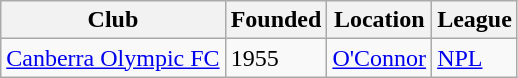<table class="wikitable">
<tr>
<th>Club</th>
<th>Founded</th>
<th>Location</th>
<th>League</th>
</tr>
<tr>
<td><a href='#'>Canberra Olympic FC</a></td>
<td>1955</td>
<td><a href='#'>O'Connor</a></td>
<td><a href='#'>NPL</a></td>
</tr>
</table>
